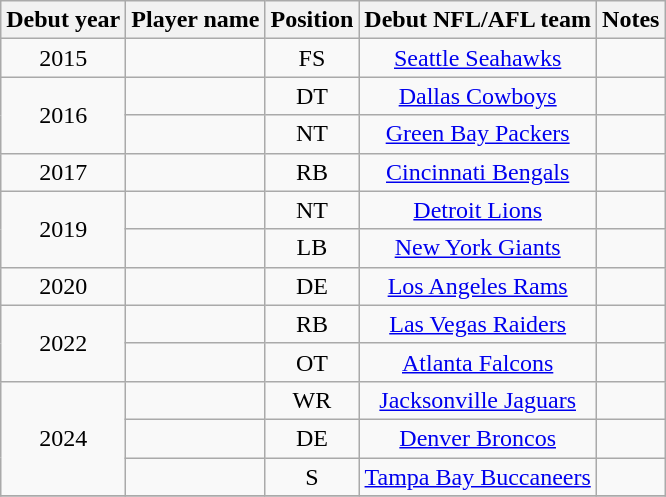<table class="wikitable sortable" style="text-align: center;">
<tr>
<th>Debut year</th>
<th>Player name</th>
<th>Position</th>
<th>Debut NFL/AFL team</th>
<th>Notes</th>
</tr>
<tr>
<td align="center">2015</td>
<td align="center"></td>
<td align="center">FS</td>
<td align="center"><a href='#'>Seattle Seahawks</a></td>
<td align="center"></td>
</tr>
<tr>
<td rowspan="2">2016</td>
<td align="center"></td>
<td align="center">DT</td>
<td align="center"><a href='#'>Dallas Cowboys</a></td>
<td align="center"></td>
</tr>
<tr>
<td align="center"></td>
<td align="center">NT</td>
<td align="center"><a href='#'>Green Bay Packers</a></td>
<td align="center"></td>
</tr>
<tr>
<td align="center">2017</td>
<td align="center"></td>
<td align="center">RB</td>
<td align="center"><a href='#'>Cincinnati Bengals</a></td>
<td align="center"></td>
</tr>
<tr>
<td rowspan="2">2019</td>
<td align="center"></td>
<td align="center">NT</td>
<td align="center"><a href='#'>Detroit Lions</a></td>
<td align="center"></td>
</tr>
<tr>
<td align="center"></td>
<td align="center">LB</td>
<td align="center"><a href='#'>New York Giants</a></td>
<td align="center"></td>
</tr>
<tr>
<td align="center">2020</td>
<td align="center"></td>
<td align="center">DE</td>
<td align="center"><a href='#'>Los Angeles Rams</a></td>
<td align="center"></td>
</tr>
<tr>
<td rowspan="2">2022</td>
<td align="center"></td>
<td align="center">RB</td>
<td align="center"><a href='#'>Las Vegas Raiders</a></td>
<td align="center"></td>
</tr>
<tr>
<td align="center"></td>
<td align="center">OT</td>
<td align="center"><a href='#'>Atlanta Falcons</a></td>
<td align="center"></td>
</tr>
<tr>
<td rowspan="3">2024</td>
<td align="center"></td>
<td align="center">WR</td>
<td align="center"><a href='#'>Jacksonville Jaguars</a></td>
<td align="center"></td>
</tr>
<tr>
<td align="center"></td>
<td align="center">DE</td>
<td align="center"><a href='#'>Denver Broncos</a></td>
<td align="center"></td>
</tr>
<tr>
<td align="center"></td>
<td align="center">S</td>
<td align="center"><a href='#'>Tampa Bay Buccaneers</a></td>
<td align="center"></td>
</tr>
<tr>
</tr>
</table>
